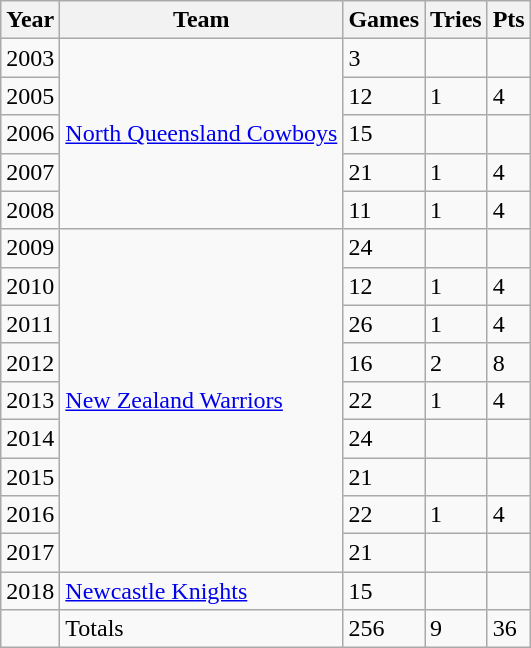<table class="wikitable">
<tr>
<th>Year</th>
<th>Team</th>
<th>Games</th>
<th>Tries</th>
<th>Pts</th>
</tr>
<tr>
<td>2003</td>
<td rowspan="5"> <a href='#'>North Queensland Cowboys</a></td>
<td>3</td>
<td></td>
<td></td>
</tr>
<tr>
<td>2005</td>
<td>12</td>
<td>1</td>
<td>4</td>
</tr>
<tr>
<td>2006</td>
<td>15</td>
<td></td>
<td></td>
</tr>
<tr>
<td>2007</td>
<td>21</td>
<td>1</td>
<td>4</td>
</tr>
<tr>
<td>2008</td>
<td>11</td>
<td>1</td>
<td>4</td>
</tr>
<tr>
<td>2009</td>
<td rowspan="9"> <a href='#'>New Zealand Warriors</a></td>
<td>24</td>
<td></td>
<td></td>
</tr>
<tr>
<td>2010</td>
<td>12</td>
<td>1</td>
<td>4</td>
</tr>
<tr>
<td>2011</td>
<td>26</td>
<td>1</td>
<td>4</td>
</tr>
<tr>
<td>2012</td>
<td>16</td>
<td>2</td>
<td>8</td>
</tr>
<tr>
<td>2013</td>
<td>22</td>
<td>1</td>
<td>4</td>
</tr>
<tr>
<td>2014</td>
<td>24</td>
<td></td>
<td></td>
</tr>
<tr>
<td>2015</td>
<td>21</td>
<td></td>
<td></td>
</tr>
<tr>
<td>2016</td>
<td>22</td>
<td>1</td>
<td>4</td>
</tr>
<tr>
<td>2017</td>
<td>21</td>
<td></td>
<td></td>
</tr>
<tr>
<td>2018</td>
<td> <a href='#'>Newcastle Knights</a></td>
<td>15</td>
<td></td>
<td></td>
</tr>
<tr>
<td></td>
<td>Totals</td>
<td>256</td>
<td>9</td>
<td>36</td>
</tr>
</table>
